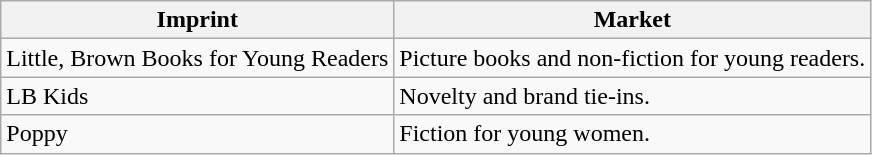<table class="wikitable">
<tr>
<th>Imprint</th>
<th>Market</th>
</tr>
<tr>
<td>Little, Brown Books for Young Readers</td>
<td>Picture books and non-fiction for young readers.</td>
</tr>
<tr>
<td>LB Kids</td>
<td>Novelty and brand tie-ins.</td>
</tr>
<tr>
<td>Poppy</td>
<td>Fiction for young women.</td>
</tr>
</table>
